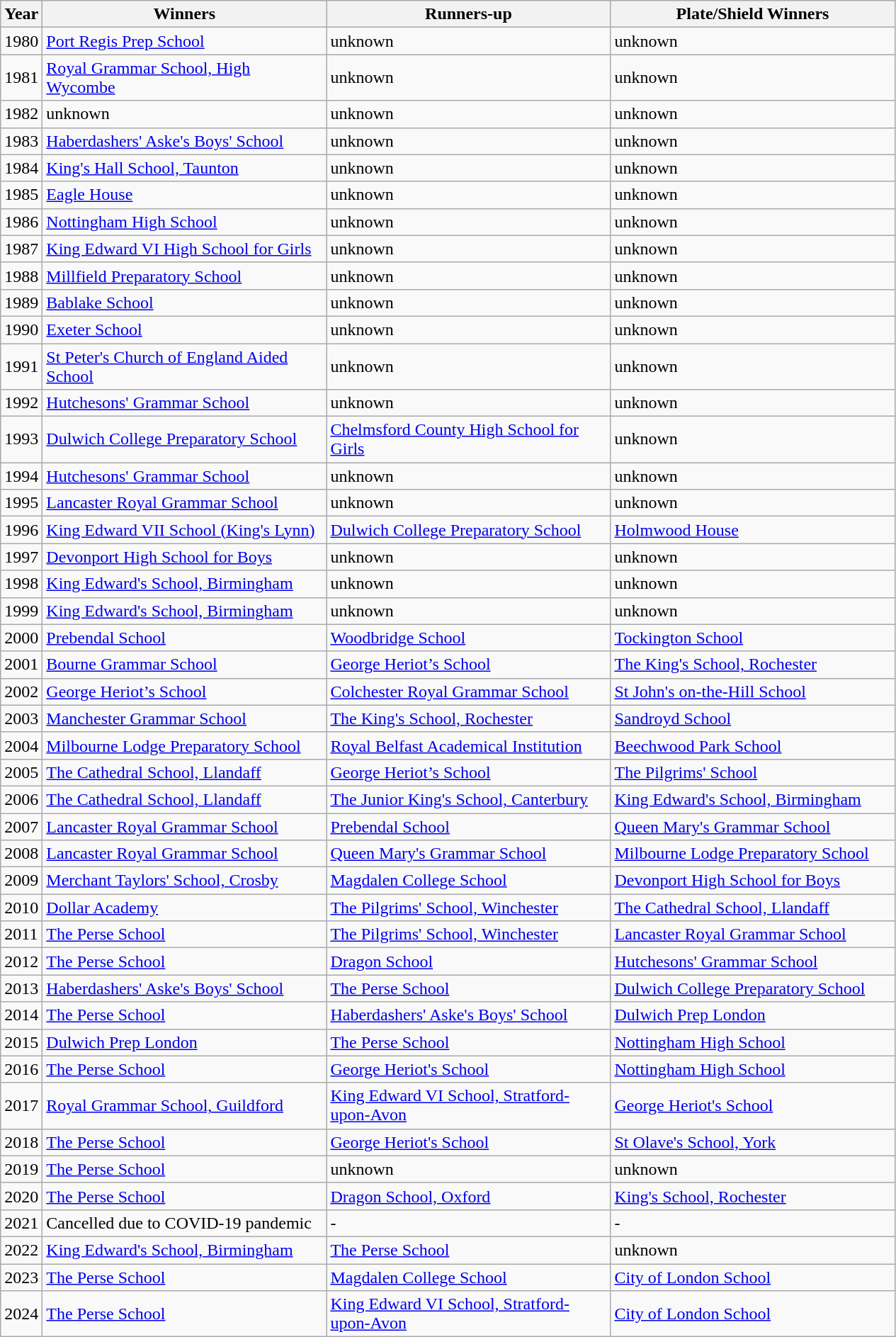<table class="wikitable sortable">
<tr>
<th width="20">Year</th>
<th width="260">Winners</th>
<th width="260">Runners-up</th>
<th width="260">Plate/Shield Winners</th>
</tr>
<tr>
<td>1980</td>
<td><a href='#'>Port Regis Prep School</a></td>
<td>unknown</td>
<td>unknown</td>
</tr>
<tr>
<td>1981</td>
<td><a href='#'>Royal Grammar School, High Wycombe</a></td>
<td>unknown</td>
<td>unknown</td>
</tr>
<tr>
<td>1982</td>
<td>unknown</td>
<td>unknown</td>
<td>unknown</td>
</tr>
<tr>
<td>1983</td>
<td><a href='#'>Haberdashers' Aske's Boys' School</a></td>
<td>unknown</td>
<td>unknown</td>
</tr>
<tr>
<td>1984</td>
<td><a href='#'>King's Hall School, Taunton</a></td>
<td>unknown</td>
<td>unknown</td>
</tr>
<tr>
<td>1985</td>
<td><a href='#'>Eagle House</a></td>
<td>unknown</td>
<td>unknown</td>
</tr>
<tr>
<td>1986</td>
<td><a href='#'>Nottingham High School</a></td>
<td>unknown</td>
<td>unknown</td>
</tr>
<tr>
<td>1987</td>
<td><a href='#'>King Edward VI High School for Girls</a></td>
<td>unknown</td>
<td>unknown</td>
</tr>
<tr>
<td>1988</td>
<td><a href='#'>Millfield Preparatory School</a></td>
<td>unknown</td>
<td>unknown</td>
</tr>
<tr>
<td>1989</td>
<td><a href='#'>Bablake School</a></td>
<td>unknown</td>
<td>unknown</td>
</tr>
<tr>
<td>1990</td>
<td><a href='#'>Exeter School</a></td>
<td>unknown</td>
<td>unknown</td>
</tr>
<tr>
<td>1991</td>
<td><a href='#'>St Peter's Church of England Aided School</a></td>
<td>unknown</td>
<td>unknown</td>
</tr>
<tr>
<td>1992</td>
<td><a href='#'>Hutchesons' Grammar School</a></td>
<td>unknown</td>
<td>unknown</td>
</tr>
<tr>
<td>1993</td>
<td><a href='#'>Dulwich College Preparatory School</a></td>
<td><a href='#'>Chelmsford County High School for Girls</a></td>
<td>unknown</td>
</tr>
<tr>
<td>1994</td>
<td><a href='#'>Hutchesons' Grammar School</a></td>
<td>unknown</td>
<td>unknown</td>
</tr>
<tr>
<td>1995</td>
<td><a href='#'>Lancaster Royal Grammar School</a></td>
<td>unknown</td>
<td>unknown</td>
</tr>
<tr>
<td>1996</td>
<td><a href='#'>King Edward VII School (King's Lynn)</a></td>
<td><a href='#'>Dulwich College Preparatory School</a></td>
<td><a href='#'>Holmwood House</a></td>
</tr>
<tr>
<td>1997</td>
<td><a href='#'>Devonport High School for Boys</a></td>
<td>unknown</td>
<td>unknown</td>
</tr>
<tr>
<td>1998</td>
<td><a href='#'>King Edward's School, Birmingham</a></td>
<td>unknown</td>
<td>unknown</td>
</tr>
<tr>
<td>1999</td>
<td><a href='#'>King Edward's School, Birmingham</a></td>
<td>unknown</td>
<td>unknown</td>
</tr>
<tr>
<td>2000</td>
<td><a href='#'>Prebendal School</a></td>
<td><a href='#'>Woodbridge School</a></td>
<td><a href='#'>Tockington School</a></td>
</tr>
<tr>
<td>2001</td>
<td><a href='#'>Bourne Grammar School</a></td>
<td><a href='#'>George Heriot’s School</a></td>
<td><a href='#'>The King's School, Rochester</a></td>
</tr>
<tr>
<td>2002</td>
<td><a href='#'>George Heriot’s School</a></td>
<td><a href='#'>Colchester Royal Grammar School</a></td>
<td><a href='#'>St John's on-the-Hill School</a></td>
</tr>
<tr>
<td>2003</td>
<td><a href='#'>Manchester Grammar School</a></td>
<td><a href='#'>The King's School, Rochester</a></td>
<td><a href='#'>Sandroyd School</a></td>
</tr>
<tr>
<td>2004</td>
<td><a href='#'>Milbourne Lodge Preparatory School</a></td>
<td><a href='#'>Royal Belfast Academical Institution</a></td>
<td><a href='#'>Beechwood Park School</a></td>
</tr>
<tr>
<td>2005</td>
<td><a href='#'>The Cathedral School, Llandaff</a></td>
<td><a href='#'>George Heriot’s School</a></td>
<td><a href='#'>The Pilgrims' School</a></td>
</tr>
<tr>
<td>2006</td>
<td><a href='#'>The Cathedral School, Llandaff</a></td>
<td><a href='#'>The Junior King's School, Canterbury</a></td>
<td><a href='#'>King Edward's School, Birmingham</a></td>
</tr>
<tr>
<td>2007</td>
<td><a href='#'>Lancaster Royal Grammar School</a></td>
<td><a href='#'>Prebendal School</a></td>
<td><a href='#'>Queen Mary's Grammar School</a></td>
</tr>
<tr>
<td>2008</td>
<td><a href='#'>Lancaster Royal Grammar School</a></td>
<td><a href='#'>Queen Mary's Grammar School</a></td>
<td><a href='#'>Milbourne Lodge Preparatory School</a></td>
</tr>
<tr>
<td>2009</td>
<td><a href='#'>Merchant Taylors' School, Crosby</a></td>
<td><a href='#'>Magdalen College School</a></td>
<td><a href='#'>Devonport High School for Boys</a></td>
</tr>
<tr>
<td>2010</td>
<td><a href='#'>Dollar Academy</a></td>
<td><a href='#'>The Pilgrims' School, Winchester</a></td>
<td><a href='#'>The Cathedral School, Llandaff</a></td>
</tr>
<tr>
<td>2011</td>
<td><a href='#'>The Perse School</a></td>
<td><a href='#'>The Pilgrims' School, Winchester</a></td>
<td><a href='#'>Lancaster Royal Grammar School</a></td>
</tr>
<tr>
<td>2012</td>
<td><a href='#'>The Perse School</a></td>
<td><a href='#'>Dragon School</a></td>
<td><a href='#'>Hutchesons' Grammar School</a></td>
</tr>
<tr>
<td>2013</td>
<td><a href='#'>Haberdashers' Aske's Boys' School</a></td>
<td><a href='#'>The Perse School</a></td>
<td><a href='#'>Dulwich College Preparatory School</a></td>
</tr>
<tr>
<td>2014</td>
<td><a href='#'>The Perse School</a></td>
<td><a href='#'>Haberdashers' Aske's Boys' School</a></td>
<td><a href='#'>Dulwich Prep London</a></td>
</tr>
<tr>
<td>2015</td>
<td><a href='#'>Dulwich Prep London</a></td>
<td><a href='#'>The Perse School</a></td>
<td><a href='#'>Nottingham High School</a></td>
</tr>
<tr>
<td>2016</td>
<td><a href='#'>The Perse School</a></td>
<td><a href='#'>George Heriot's School</a></td>
<td><a href='#'>Nottingham High School</a></td>
</tr>
<tr>
<td>2017</td>
<td><a href='#'>Royal Grammar School, Guildford</a></td>
<td><a href='#'>King Edward VI School, Stratford-upon-Avon</a></td>
<td><a href='#'>George Heriot's School</a></td>
</tr>
<tr>
<td>2018</td>
<td><a href='#'>The Perse School</a></td>
<td><a href='#'>George Heriot's School</a></td>
<td><a href='#'>St Olave's School, York</a></td>
</tr>
<tr>
<td>2019</td>
<td><a href='#'>The Perse School</a></td>
<td>unknown</td>
<td>unknown</td>
</tr>
<tr>
<td>2020</td>
<td><a href='#'>The Perse School</a></td>
<td><a href='#'>Dragon School, Oxford</a></td>
<td><a href='#'>King's School, Rochester</a></td>
</tr>
<tr>
<td>2021</td>
<td>Cancelled due to COVID-19 pandemic</td>
<td>-</td>
<td>-</td>
</tr>
<tr>
<td>2022</td>
<td><a href='#'>King Edward's School, Birmingham</a></td>
<td><a href='#'>The Perse School</a></td>
<td>unknown</td>
</tr>
<tr>
<td>2023</td>
<td><a href='#'>The Perse School</a></td>
<td><a href='#'>Magdalen College School</a></td>
<td><a href='#'>City of London School</a></td>
</tr>
<tr>
<td>2024</td>
<td><a href='#'>The Perse School</a></td>
<td><a href='#'>King Edward VI School, Stratford-upon-Avon</a></td>
<td><a href='#'>City of London School</a></td>
</tr>
</table>
